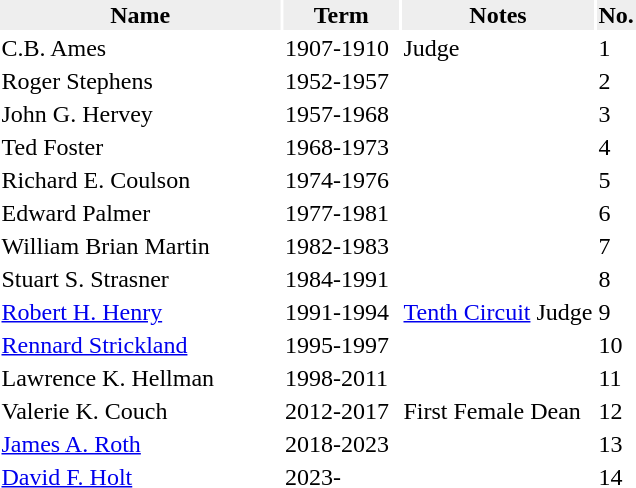<table>
<tr>
<th style="background:#eee;">Name</th>
<th style="background:#eee;">Term</th>
<th style="background:#eee;">Notes</th>
<th style="background:#eee;">No.</th>
</tr>
<tr>
<td style="width:185px;">C.B. Ames</td>
<td style="width:75px;">1907-1910</td>
<td>Judge</td>
<td>1</td>
</tr>
<tr>
<td style="width:185px;">Roger Stephens</td>
<td style="width:75px;">1952-1957</td>
<td></td>
<td>2</td>
</tr>
<tr>
<td style="width:185px;">John G. Hervey</td>
<td style="width:75px;">1957-1968</td>
<td></td>
<td>3</td>
</tr>
<tr>
<td style="width:185px;">Ted Foster</td>
<td style="width:75px;">1968-1973</td>
<td></td>
<td>4</td>
</tr>
<tr>
<td style="width:185px;">Richard E. Coulson</td>
<td style="width:75px;">1974-1976</td>
<td></td>
<td>5</td>
</tr>
<tr>
<td style="width:185px;">Edward Palmer</td>
<td style="width:75px;">1977-1981</td>
<td></td>
<td>6</td>
</tr>
<tr>
<td style="width:185px;">William Brian Martin</td>
<td style="width:75px;">1982-1983</td>
<td></td>
<td>7</td>
</tr>
<tr>
<td style="width:185px;">Stuart S. Strasner</td>
<td style="width:75px;">1984-1991</td>
<td></td>
<td>8</td>
</tr>
<tr>
<td style="width:185px;"><a href='#'>Robert H. Henry</a></td>
<td style="width:75px;">1991-1994</td>
<td><a href='#'>Tenth Circuit</a> Judge</td>
<td>9</td>
</tr>
<tr>
<td style="width:185px;"><a href='#'>Rennard Strickland</a></td>
<td style="width:75px;">1995-1997</td>
<td></td>
<td>10</td>
</tr>
<tr>
<td style="width:185px;">Lawrence K. Hellman</td>
<td style="width:75px;">1998-2011</td>
<td></td>
<td>11</td>
</tr>
<tr>
<td style="width:185px;">Valerie K. Couch</td>
<td style="width:75px;">2012-2017</td>
<td>First Female Dean</td>
<td>12</td>
</tr>
<tr>
<td style="width:185px;"><a href='#'>James A. Roth</a></td>
<td style="width:75px;">2018-2023</td>
<td></td>
<td>13</td>
</tr>
<tr>
<td style="width:185px;"><a href='#'>David F. Holt</a></td>
<td style="width:75px;">2023-</td>
<td></td>
<td>14</td>
</tr>
</table>
